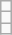<table class="wikitable">
<tr>
<td></td>
</tr>
<tr>
<td></td>
</tr>
<tr>
<td></td>
</tr>
</table>
